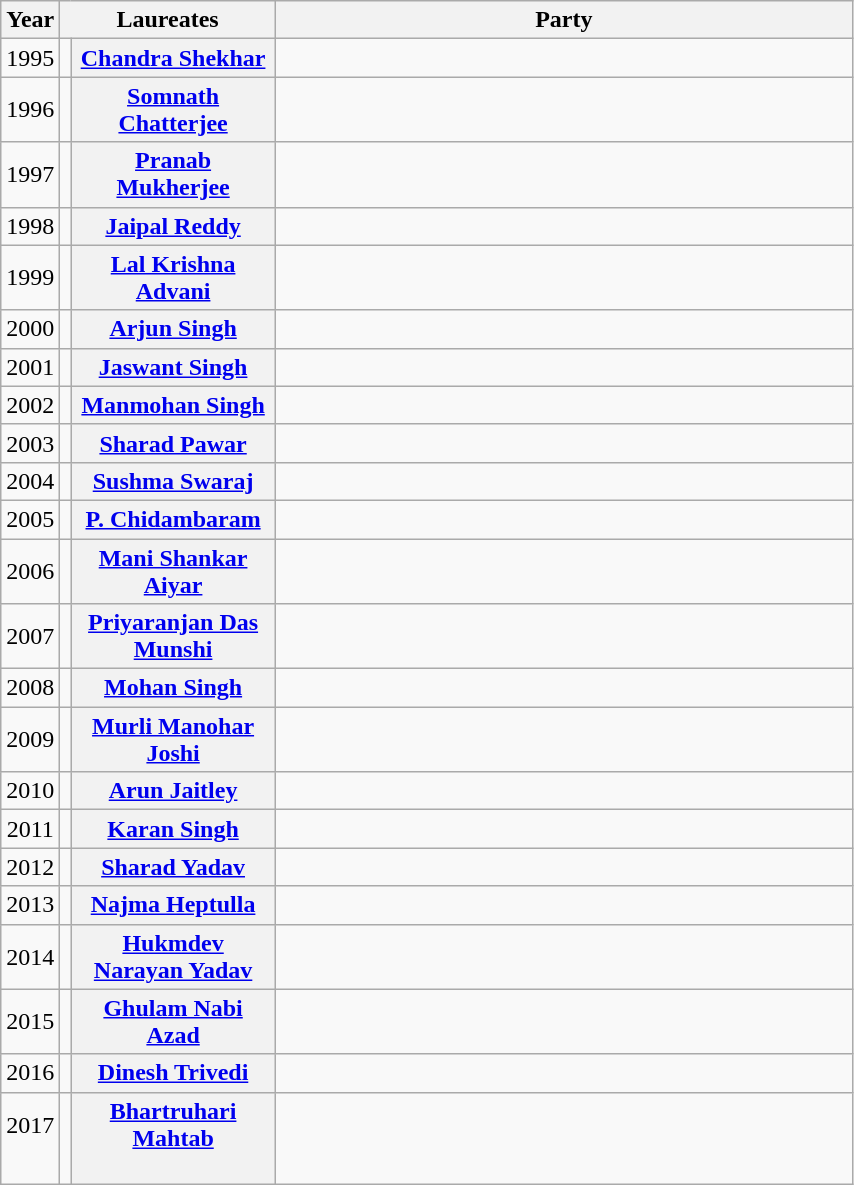<table class="wikitable sortable plainrowheaders" style="width:45%">
<tr>
<th scope="col" style="width:5%">Year</th>
<th scope="col" style="width:25%" colspan="2">Laureates</th>
<th colspan="2">Party</th>
</tr>
<tr>
<td align="center">1995</td>
<td align="center" style="width:1%"></td>
<th scope="row"><a href='#'>Chandra Shekhar</a></th>
<td></td>
</tr>
<tr>
<td align="center">1996</td>
<td align="center" style="width:1%"></td>
<th scope="row"><a href='#'>Somnath Chatterjee</a></th>
<td></td>
</tr>
<tr>
<td align="center">1997</td>
<td align="center" style="width:1%"></td>
<th scope="row"><a href='#'>Pranab Mukherjee</a></th>
<td></td>
</tr>
<tr>
<td align="center">1998</td>
<td align="center" style="width:1%"></td>
<th scope="row"><a href='#'>Jaipal Reddy</a></th>
<td></td>
</tr>
<tr>
<td align="center">1999</td>
<td align="center" style="width:1%"></td>
<th scope="row"><a href='#'>Lal Krishna Advani</a></th>
<td></td>
</tr>
<tr>
<td align="center">2000</td>
<td align="center" style="width:1%"></td>
<th scope="row"><a href='#'>Arjun Singh</a></th>
<td></td>
</tr>
<tr>
<td align="center">2001</td>
<td align="center" style="width:1%"></td>
<th scope="row"><a href='#'>Jaswant Singh</a></th>
<td></td>
</tr>
<tr>
<td align="center">2002</td>
<td align="center" style="width:1%"></td>
<th scope="row"><a href='#'>Manmohan Singh</a></th>
<td></td>
</tr>
<tr>
<td align="center">2003</td>
<td align="center" style="width:1%"></td>
<th scope="row"><a href='#'>Sharad Pawar</a></th>
<td></td>
</tr>
<tr>
<td align="center">2004</td>
<td align="center" style="width:1%"></td>
<th scope="row"><a href='#'>Sushma Swaraj</a></th>
<td></td>
</tr>
<tr>
<td align="center">2005</td>
<td align="center" style="width:1%"></td>
<th scope="row"><a href='#'>P. Chidambaram</a></th>
<td></td>
</tr>
<tr>
<td align="center">2006</td>
<td align="center" style="width:1%"></td>
<th scope="row"><a href='#'>Mani Shankar Aiyar</a></th>
<td></td>
</tr>
<tr>
<td align="center">2007</td>
<td align="center" style="width:1%"></td>
<th scope="row"><a href='#'>Priyaranjan Das Munshi</a></th>
<td></td>
</tr>
<tr>
<td align="center">2008</td>
<td align="center" style="width:1%"></td>
<th scope="row"><a href='#'>Mohan Singh</a></th>
<td></td>
</tr>
<tr>
<td align="center">2009</td>
<td align="center" style="width:1%"></td>
<th scope="row"><a href='#'>Murli Manohar Joshi</a></th>
<td></td>
</tr>
<tr>
<td align="center">2010</td>
<td align="center" style="width:1%"></td>
<th scope="row"><a href='#'>Arun Jaitley</a></th>
<td></td>
</tr>
<tr>
<td align="center">2011</td>
<td align="center" style="width:1%"></td>
<th scope="row"><a href='#'>Karan Singh</a></th>
<td></td>
</tr>
<tr>
<td align="center">2012</td>
<td align="center" style="width:1%"></td>
<th scope="row"><a href='#'>Sharad Yadav</a></th>
<td></td>
</tr>
<tr>
<td align="center">2013</td>
<td align="center" style="width:1%"></td>
<th scope="row"><a href='#'>Najma Heptulla</a></th>
<td></td>
</tr>
<tr>
<td align="center">2014</td>
<td align="center" style="width:1%"></td>
<th scope="row"><a href='#'>Hukmdev Narayan Yadav</a></th>
<td></td>
</tr>
<tr>
<td align="center">2015</td>
<td align="center" style="width:1%"></td>
<th scope="row"><a href='#'>Ghulam Nabi Azad</a></th>
<td></td>
</tr>
<tr>
<td align="center">2016</td>
<td align="center" style="width:1%"></td>
<th scope="row"><a href='#'>Dinesh Trivedi</a></th>
<td></td>
</tr>
<tr>
<td align="center">2017<br><br></td>
<td align="center" style="width:1%"></td>
<th scope="row"><a href='#'>Bhartruhari Mahtab</a><br><br></th>
<td></td>
</tr>
</table>
